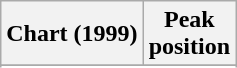<table class="wikitable sortable plainrowheaders" style="text-align:center">
<tr>
<th>Chart (1999)</th>
<th>Peak <br> position</th>
</tr>
<tr>
</tr>
<tr>
</tr>
<tr>
</tr>
<tr>
</tr>
<tr>
</tr>
<tr>
</tr>
<tr>
</tr>
<tr>
</tr>
<tr>
</tr>
<tr>
</tr>
<tr>
</tr>
<tr>
</tr>
</table>
